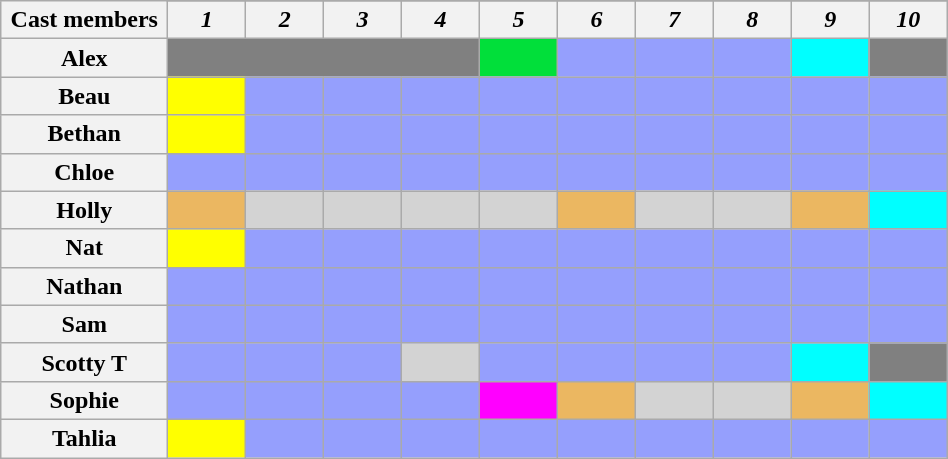<table class="wikitable" style="text-align:center; width:50%;">
<tr>
<th rowspan="2" style="width:15%;">Cast members</th>
</tr>
<tr>
<th style="text-align:center; width:7%;"><em>1</em></th>
<th style="text-align:center; width:7%;"><em>2</em></th>
<th style="text-align:center; width:7%;"><em>3</em></th>
<th style="text-align:center; width:7%;"><em>4</em></th>
<th style="text-align:center; width:7%;"><em>5</em></th>
<th style="text-align:center; width:7%;"><em>6</em></th>
<th style="text-align:center; width:7%;"><em>7</em></th>
<th style="text-align:center; width:7%;"><em>8</em></th>
<th style="text-align:center; width:7%;"><em>9</em></th>
<th style="text-align:center; width:7%;"><em>10</em></th>
</tr>
<tr>
<th>Alex</th>
<th colspan="4" style="background:gray;"></th>
<th style="background:#01DF3A;"></th>
<th style="background:#959FFD;"></th>
<th style="background:#959FFD;"></th>
<th style="background:#959FFD;"></th>
<th style="background:#0ff;"></th>
<th style="background:grey;"></th>
</tr>
<tr>
<th>Beau</th>
<th style="background:#ff0;"></th>
<th style="background:#959FFD;"></th>
<th style="background:#959FFD;"></th>
<th style="background:#959FFD;"></th>
<th style="background:#959FFD;"></th>
<th style="background:#959FFD;"></th>
<th style="background:#959FFD;"></th>
<th style="background:#959FFD;"></th>
<th style="background:#959FFD;"></th>
<th style="background:#959FFD;"></th>
</tr>
<tr>
<th>Bethan</th>
<th style="background:#ff0;"></th>
<th style="background:#959FFD;"></th>
<th style="background:#959FFD;"></th>
<th style="background:#959FFD;"></th>
<th style="background:#959FFD;"></th>
<th style="background:#959FFD;"></th>
<th style="background:#959FFD;"></th>
<th style="background:#959FFD;"></th>
<th style="background:#959FFD;"></th>
<th style="background:#959FFD;"></th>
</tr>
<tr>
<th>Chloe</th>
<th style="background:#959FFD;"></th>
<th style="background:#959FFD;"></th>
<th style="background:#959FFD;"></th>
<th style="background:#959FFD;"></th>
<th style="background:#959FFD;"></th>
<th style="background:#959FFD;"></th>
<th style="background:#959FFD;"></th>
<th style="background:#959FFD;"></th>
<th style="background:#959FFD;"></th>
<th style="background:#959FFD;"></th>
</tr>
<tr>
<th>Holly</th>
<th style="background:#EBB761;"></th>
<th style="background:lightgrey;"></th>
<th style="background:lightgrey;"></th>
<th style="background:lightgrey;"></th>
<th style="background:lightgrey;"></th>
<th style="background:#EBB761;"></th>
<th style="background:lightgrey;"></th>
<th style="background:lightgrey;"></th>
<th style="background:#EBB761;"></th>
<th style="background:#0ff;"></th>
</tr>
<tr>
<th>Nat</th>
<th style="background:#ff0;"></th>
<th style="background:#959FFD;"></th>
<th style="background:#959FFD;"></th>
<th style="background:#959FFD;"></th>
<th style="background:#959FFD;"></th>
<th style="background:#959FFD;"></th>
<th style="background:#959FFD;"></th>
<th style="background:#959FFD;"></th>
<th style="background:#959FFD;"></th>
<th style="background:#959FFD;"></th>
</tr>
<tr>
<th>Nathan</th>
<th style="background:#959FFD;"></th>
<th style="background:#959FFD;"></th>
<th style="background:#959FFD;"></th>
<th style="background:#959FFD;"></th>
<th style="background:#959FFD;"></th>
<th style="background:#959FFD;"></th>
<th style="background:#959FFD;"></th>
<th style="background:#959FFD;"></th>
<th style="background:#959FFD;"></th>
<th style="background:#959FFD;"></th>
</tr>
<tr>
<th>Sam</th>
<th style="background:#959FFD;"></th>
<th style="background:#959FFD;"></th>
<th style="background:#959FFD;"></th>
<th style="background:#959FFD;"></th>
<th style="background:#959FFD;"></th>
<th style="background:#959FFD;"></th>
<th style="background:#959FFD;"></th>
<th style="background:#959FFD;"></th>
<th style="background:#959FFD;"></th>
<th style="background:#959FFD;"></th>
</tr>
<tr>
<th>Scotty T</th>
<th style="background:#959FFD;"></th>
<th style="background:#959FFD;"></th>
<th style="background:#959FFD;"></th>
<th style="background:lightgrey;"></th>
<th style="background:#959FFD;"></th>
<th style="background:#959FFD;"></th>
<th style="background:#959FFD;"></th>
<th style="background:#959FFD;"></th>
<th style="background:#0ff;"></th>
<th style="background:grey;"></th>
</tr>
<tr>
<th>Sophie</th>
<th style="background:#959FFD;"></th>
<th style="background:#959FFD;"></th>
<th style="background:#959FFD;"></th>
<th style="background:#959FFD;"></th>
<th style="background:#f0f;"></th>
<th style="background:#EBB761;"></th>
<th style="background:lightgrey;"></th>
<th style="background:lightgrey;"></th>
<th style="background:#EBB761;"></th>
<th style="background:#0ff;"></th>
</tr>
<tr>
<th>Tahlia</th>
<th style="background:#ff0;"></th>
<th style="background:#959FFD;"></th>
<th style="background:#959FFD;"></th>
<th style="background:#959FFD;"></th>
<th style="background:#959FFD;"></th>
<th style="background:#959FFD;"></th>
<th style="background:#959FFD;"></th>
<th style="background:#959FFD;"></th>
<th style="background:#959FFD;"></th>
<th style="background:#959FFD;"></th>
</tr>
</table>
